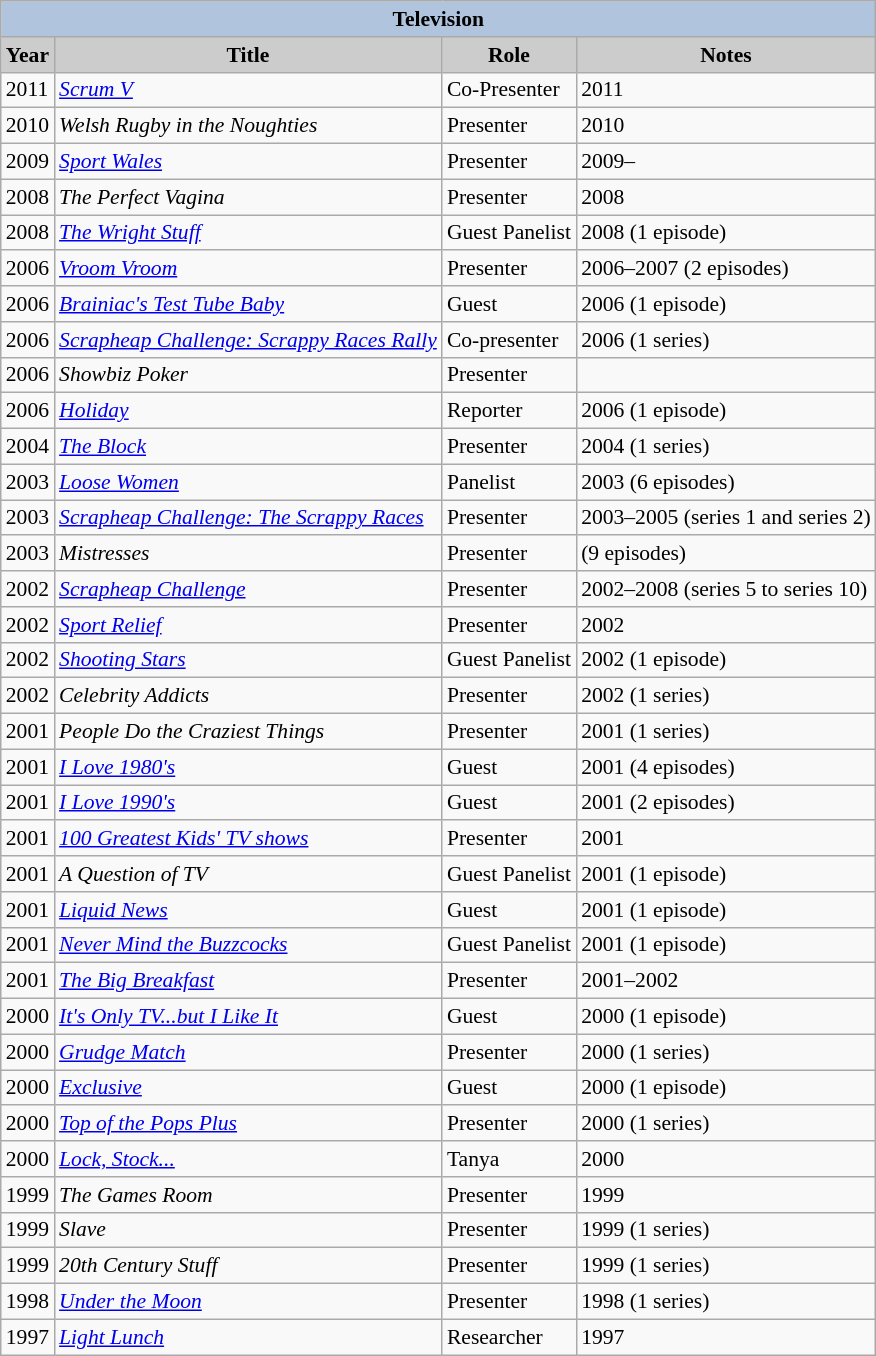<table class="wikitable" style="font-size:90%;">
<tr>
<th colspan="4" style="background:#B0C4DE;">Television</th>
</tr>
<tr>
<th style="background:#ccc;">Year</th>
<th style="background:#ccc;">Title</th>
<th style="background:#ccc;">Role</th>
<th style="background:#ccc;">Notes</th>
</tr>
<tr>
<td>2011</td>
<td><em><a href='#'>Scrum V</a></em></td>
<td>Co-Presenter</td>
<td>2011</td>
</tr>
<tr>
<td>2010</td>
<td><em>Welsh Rugby in the Noughties</em></td>
<td>Presenter</td>
<td>2010</td>
</tr>
<tr>
<td>2009</td>
<td><em><a href='#'>Sport Wales</a></em></td>
<td>Presenter</td>
<td>2009–</td>
</tr>
<tr>
<td>2008</td>
<td><em>The Perfect Vagina</em></td>
<td>Presenter</td>
<td>2008</td>
</tr>
<tr>
<td>2008</td>
<td><em><a href='#'>The Wright Stuff</a></em></td>
<td>Guest Panelist</td>
<td>2008 (1 episode)</td>
</tr>
<tr>
<td>2006</td>
<td><em><a href='#'>Vroom Vroom</a></em></td>
<td>Presenter</td>
<td>2006–2007 (2 episodes)</td>
</tr>
<tr>
<td>2006</td>
<td><em><a href='#'>Brainiac's Test Tube Baby</a></em></td>
<td>Guest</td>
<td>2006 (1 episode)</td>
</tr>
<tr>
<td>2006</td>
<td><em><a href='#'>Scrapheap Challenge: Scrappy Races Rally</a></em></td>
<td>Co-presenter</td>
<td>2006 (1 series)</td>
</tr>
<tr>
<td>2006</td>
<td><em>Showbiz Poker</em></td>
<td>Presenter</td>
<td></td>
</tr>
<tr>
<td>2006</td>
<td><em><a href='#'>Holiday</a></em></td>
<td>Reporter</td>
<td>2006 (1 episode)</td>
</tr>
<tr>
<td>2004</td>
<td><em><a href='#'>The Block</a></em></td>
<td>Presenter</td>
<td>2004 (1 series)</td>
</tr>
<tr>
<td>2003</td>
<td><em><a href='#'>Loose Women</a></em></td>
<td>Panelist</td>
<td>2003 (6 episodes)</td>
</tr>
<tr>
<td>2003</td>
<td><em><a href='#'>Scrapheap Challenge: The Scrappy Races</a></em></td>
<td>Presenter</td>
<td>2003–2005 (series 1 and series 2)</td>
</tr>
<tr>
<td>2003</td>
<td><em>Mistresses</em></td>
<td>Presenter</td>
<td>(9 episodes)</td>
</tr>
<tr>
<td>2002</td>
<td><em><a href='#'>Scrapheap Challenge</a></em></td>
<td>Presenter</td>
<td>2002–2008 (series 5 to series 10)</td>
</tr>
<tr>
<td>2002</td>
<td><em><a href='#'>Sport Relief</a></em></td>
<td>Presenter</td>
<td>2002</td>
</tr>
<tr>
<td>2002</td>
<td><em><a href='#'>Shooting Stars</a></em></td>
<td>Guest Panelist</td>
<td>2002 (1 episode)</td>
</tr>
<tr>
<td>2002</td>
<td><em>Celebrity Addicts</em></td>
<td>Presenter</td>
<td>2002 (1 series)</td>
</tr>
<tr>
<td>2001</td>
<td><em>People Do the Craziest Things</em></td>
<td>Presenter</td>
<td>2001 (1 series)</td>
</tr>
<tr>
<td>2001</td>
<td><em><a href='#'>I Love 1980's</a></em></td>
<td>Guest</td>
<td>2001 (4 episodes)</td>
</tr>
<tr>
<td>2001</td>
<td><em><a href='#'>I Love 1990's</a></em></td>
<td>Guest</td>
<td>2001 (2 episodes)</td>
</tr>
<tr>
<td>2001</td>
<td><em><a href='#'>100 Greatest Kids' TV shows</a></em></td>
<td>Presenter</td>
<td>2001</td>
</tr>
<tr>
<td>2001</td>
<td><em>A Question of TV</em></td>
<td>Guest Panelist</td>
<td>2001 (1 episode)</td>
</tr>
<tr>
<td>2001</td>
<td><em><a href='#'>Liquid News</a></em></td>
<td>Guest</td>
<td>2001 (1 episode)</td>
</tr>
<tr>
<td>2001</td>
<td><em><a href='#'>Never Mind the Buzzcocks</a></em></td>
<td>Guest Panelist</td>
<td>2001 (1 episode)</td>
</tr>
<tr>
<td>2001</td>
<td><em><a href='#'>The Big Breakfast</a></em></td>
<td>Presenter</td>
<td>2001–2002</td>
</tr>
<tr>
<td>2000</td>
<td><em><a href='#'>It's Only TV...but I Like It</a></em></td>
<td>Guest</td>
<td>2000 (1 episode)</td>
</tr>
<tr>
<td>2000</td>
<td><em><a href='#'>Grudge Match</a></em></td>
<td>Presenter</td>
<td>2000 (1 series)</td>
</tr>
<tr>
<td>2000</td>
<td><em><a href='#'>Exclusive</a></em></td>
<td>Guest</td>
<td>2000 (1 episode)</td>
</tr>
<tr>
<td>2000</td>
<td><em><a href='#'>Top of the Pops Plus</a></em></td>
<td>Presenter</td>
<td>2000 (1 series)</td>
</tr>
<tr>
<td>2000</td>
<td><em><a href='#'>Lock, Stock...</a></em></td>
<td>Tanya</td>
<td>2000</td>
</tr>
<tr>
<td>1999</td>
<td><em>The Games Room</em></td>
<td>Presenter</td>
<td>1999</td>
</tr>
<tr>
<td>1999</td>
<td><em>Slave</em></td>
<td>Presenter</td>
<td>1999 (1 series)</td>
</tr>
<tr>
<td>1999</td>
<td><em>20th Century Stuff</em></td>
<td>Presenter</td>
<td>1999 (1 series)</td>
</tr>
<tr>
<td>1998</td>
<td><em><a href='#'>Under the Moon</a></em></td>
<td>Presenter</td>
<td>1998 (1 series)</td>
</tr>
<tr>
<td>1997</td>
<td><em><a href='#'>Light Lunch</a></em></td>
<td>Researcher</td>
<td>1997</td>
</tr>
</table>
